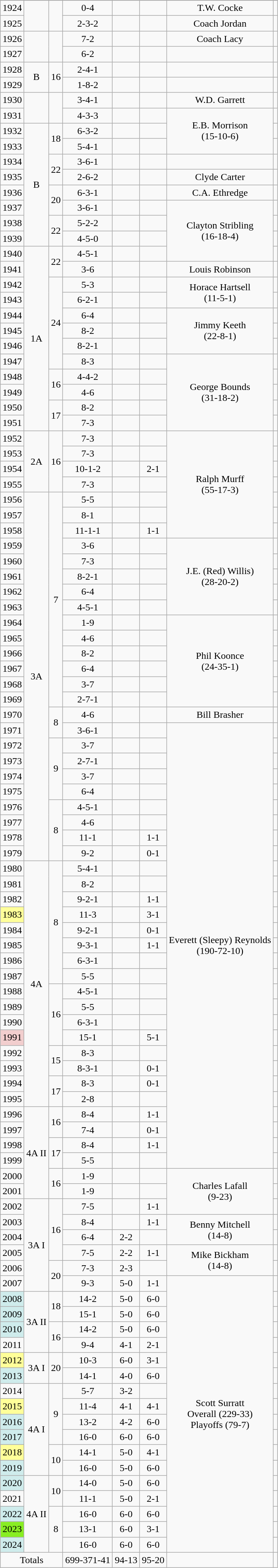<table class="wikitable mw-collapsible mw-collapsed" style="text-align:center">
<tr>
</tr>
<tr>
<td>1924</td>
<td rowspan="2"></td>
<td rowspan="2"></td>
<td>0-4</td>
<td></td>
<td></td>
<td>T.W. Cocke</td>
<td></td>
</tr>
<tr>
<td>1925</td>
<td>2-3-2</td>
<td></td>
<td></td>
<td>Coach Jordan</td>
<td></td>
</tr>
<tr>
<td>1926</td>
<td rowspan="2"></td>
<td rowspan="2"></td>
<td>7-2</td>
<td></td>
<td></td>
<td>Coach Lacy</td>
<td></td>
</tr>
<tr>
<td>1927</td>
<td>6-2</td>
<td></td>
<td></td>
<td></td>
<td></td>
</tr>
<tr>
<td>1928</td>
<td rowspan="2">B</td>
<td rowspan="2">16</td>
<td>2-4-1</td>
<td></td>
<td></td>
<td></td>
<td></td>
</tr>
<tr>
<td>1929</td>
<td>1-8-2</td>
<td></td>
<td></td>
<td></td>
<td></td>
</tr>
<tr>
<td>1930</td>
<td rowspan="2"></td>
<td rowspan="2"></td>
<td>3-4-1</td>
<td></td>
<td></td>
<td>W.D. Garrett</td>
<td></td>
</tr>
<tr>
<td>1931</td>
<td>4-3-3</td>
<td></td>
<td></td>
<td rowspan="3">E.B. Morrison<br>(15-10-6)</td>
<td></td>
</tr>
<tr>
<td>1932</td>
<td rowspan="8">B</td>
<td rowspan="2">18</td>
<td>6-3-2</td>
<td></td>
<td></td>
<td></td>
</tr>
<tr>
<td>1933</td>
<td>5-4-1</td>
<td></td>
<td></td>
<td></td>
</tr>
<tr>
<td>1934</td>
<td rowspan="2">22</td>
<td>3-6-1</td>
<td></td>
<td></td>
<td></td>
<td></td>
</tr>
<tr>
<td>1935</td>
<td>2-6-2</td>
<td></td>
<td></td>
<td>Clyde Carter</td>
<td></td>
</tr>
<tr>
<td>1936</td>
<td rowspan="2">20</td>
<td>6-3-1</td>
<td></td>
<td></td>
<td>C.A. Ethredge</td>
<td></td>
</tr>
<tr>
<td>1937</td>
<td>3-6-1</td>
<td></td>
<td></td>
<td rowspan="4">Clayton Stribling<br>(16-18-4)</td>
<td></td>
</tr>
<tr>
<td>1938</td>
<td rowspan="2">22</td>
<td>5-2-2</td>
<td></td>
<td></td>
<td></td>
</tr>
<tr>
<td>1939</td>
<td>4-5-0</td>
<td></td>
<td></td>
<td></td>
</tr>
<tr>
<td>1940</td>
<td rowspan="12">1A</td>
<td rowspan="2">22</td>
<td>4-5-1</td>
<td></td>
<td></td>
<td></td>
</tr>
<tr>
<td>1941</td>
<td>3-6</td>
<td></td>
<td></td>
<td>Louis Robinson</td>
<td></td>
</tr>
<tr>
<td>1942</td>
<td rowspan="6">24</td>
<td>5-3</td>
<td></td>
<td></td>
<td rowspan="2">Horace Hartsell<br>(11-5-1)</td>
<td></td>
</tr>
<tr>
<td>1943</td>
<td>6-2-1</td>
<td></td>
<td></td>
<td></td>
</tr>
<tr>
<td>1944</td>
<td>6-4</td>
<td></td>
<td></td>
<td rowspan="3">Jimmy Keeth<br>(22-8-1)</td>
<td></td>
</tr>
<tr>
<td>1945</td>
<td>8-2</td>
<td></td>
<td></td>
<td></td>
</tr>
<tr>
<td>1946</td>
<td>8-2-1</td>
<td></td>
<td></td>
<td></td>
</tr>
<tr>
<td>1947</td>
<td>8-3</td>
<td></td>
<td></td>
<td rowspan="5">George Bounds<br>(31-18-2)</td>
<td></td>
</tr>
<tr>
<td>1948</td>
<td rowspan="2">16</td>
<td>4-4-2</td>
<td></td>
<td></td>
<td></td>
</tr>
<tr>
<td>1949</td>
<td>4-6</td>
<td></td>
<td></td>
<td></td>
</tr>
<tr>
<td>1950</td>
<td rowspan="2">17</td>
<td>8-2</td>
<td></td>
<td></td>
<td></td>
</tr>
<tr>
<td>1951</td>
<td>7-3</td>
<td></td>
<td></td>
<td></td>
</tr>
<tr>
<td>1952</td>
<td rowspan="4">2A</td>
<td rowspan="4">16</td>
<td>7-3</td>
<td></td>
<td></td>
<td rowspan="7">Ralph Murff<br>(55-17-3)</td>
<td></td>
</tr>
<tr>
<td>1953</td>
<td>7-3</td>
<td></td>
<td></td>
<td></td>
</tr>
<tr>
<td>1954</td>
<td>10-1-2</td>
<td></td>
<td>2-1</td>
<td></td>
</tr>
<tr>
<td>1955</td>
<td>7-3</td>
<td></td>
<td></td>
<td></td>
</tr>
<tr>
<td>1956</td>
<td rowspan="24">3A</td>
<td rowspan="14">7</td>
<td>5-5</td>
<td></td>
<td></td>
<td></td>
</tr>
<tr>
<td>1957</td>
<td>8-1</td>
<td></td>
<td></td>
<td></td>
</tr>
<tr>
<td>1958</td>
<td>11-1-1</td>
<td></td>
<td>1-1</td>
<td></td>
</tr>
<tr>
<td>1959</td>
<td>3-6</td>
<td></td>
<td></td>
<td rowspan="5">J.E. (Red) Willis)<br>(28-20-2)</td>
<td></td>
</tr>
<tr>
<td>1960</td>
<td>7-3</td>
<td></td>
<td></td>
<td></td>
</tr>
<tr>
<td>1961</td>
<td>8-2-1</td>
<td></td>
<td></td>
<td></td>
</tr>
<tr>
<td>1962</td>
<td>6-4</td>
<td></td>
<td></td>
<td></td>
</tr>
<tr>
<td>1963</td>
<td>4-5-1</td>
<td></td>
<td></td>
<td></td>
</tr>
<tr>
<td>1964</td>
<td>1-9</td>
<td></td>
<td></td>
<td rowspan="6">Phil Koonce<br>(24-35-1)</td>
<td></td>
</tr>
<tr>
<td>1965</td>
<td>4-6</td>
<td></td>
<td></td>
<td></td>
</tr>
<tr>
<td>1966</td>
<td>8-2</td>
<td></td>
<td></td>
<td></td>
</tr>
<tr>
<td>1967</td>
<td>6-4</td>
<td></td>
<td></td>
<td></td>
</tr>
<tr>
<td>1968</td>
<td>3-7</td>
<td></td>
<td></td>
<td></td>
</tr>
<tr>
<td>1969</td>
<td>2-7-1</td>
<td></td>
<td></td>
<td></td>
</tr>
<tr>
<td>1970</td>
<td rowspan="2">8</td>
<td>4-6</td>
<td></td>
<td></td>
<td>Bill Brasher</td>
<td></td>
</tr>
<tr>
<td>1971</td>
<td>3-6-1</td>
<td></td>
<td></td>
<td rowspan="29">Everett (Sleepy) Reynolds<br>(190-72-10)</td>
<td></td>
</tr>
<tr>
<td>1972</td>
<td rowspan="4">9</td>
<td>3-7</td>
<td></td>
<td></td>
<td></td>
</tr>
<tr>
<td>1973</td>
<td>2-7-1</td>
<td></td>
<td></td>
<td></td>
</tr>
<tr>
<td>1974</td>
<td>3-7</td>
<td></td>
<td></td>
<td></td>
</tr>
<tr>
<td>1975</td>
<td>6-4</td>
<td></td>
<td></td>
<td></td>
</tr>
<tr>
<td>1976</td>
<td rowspan="4">8</td>
<td>4-5-1</td>
<td></td>
<td></td>
<td></td>
</tr>
<tr>
<td>1977</td>
<td>4-6</td>
<td></td>
<td></td>
<td></td>
</tr>
<tr>
<td>1978</td>
<td>11-1</td>
<td></td>
<td>1-1</td>
<td></td>
</tr>
<tr>
<td>1979</td>
<td>9-2</td>
<td></td>
<td>0-1</td>
<td></td>
</tr>
<tr>
<td>1980</td>
<td rowspan="16">4A</td>
<td rowspan="8">8</td>
<td>5-4-1</td>
<td></td>
<td></td>
<td></td>
</tr>
<tr>
<td>1981</td>
<td>8-2</td>
<td></td>
<td></td>
<td></td>
</tr>
<tr>
<td>1982</td>
<td>9-2-1</td>
<td></td>
<td>1-1</td>
<td></td>
</tr>
<tr>
<td style="background:#ff9">1983</td>
<td>11-3</td>
<td></td>
<td>3-1</td>
<td></td>
</tr>
<tr>
<td>1984</td>
<td>9-2-1</td>
<td></td>
<td>0-1</td>
<td></td>
</tr>
<tr>
<td>1985</td>
<td>9-3-1</td>
<td></td>
<td>1-1</td>
<td></td>
</tr>
<tr>
<td>1986</td>
<td>6-3-1</td>
<td></td>
<td></td>
<td></td>
</tr>
<tr>
<td>1987</td>
<td>5-5</td>
<td></td>
<td></td>
<td></td>
</tr>
<tr>
<td>1988</td>
<td rowspan="4">16</td>
<td>4-5-1</td>
<td></td>
<td></td>
<td></td>
</tr>
<tr>
<td>1989</td>
<td>5-5</td>
<td></td>
<td></td>
<td></td>
</tr>
<tr>
<td>1990</td>
<td>6-3-1</td>
<td></td>
<td></td>
<td></td>
</tr>
<tr>
<td style="background:#f2cece">1991</td>
<td>15-1</td>
<td></td>
<td>5-1</td>
<td></td>
</tr>
<tr>
<td>1992</td>
<td rowspan="2">15</td>
<td>8-3</td>
<td></td>
<td></td>
<td></td>
</tr>
<tr>
<td>1993</td>
<td>8-3-1</td>
<td></td>
<td>0-1</td>
<td></td>
</tr>
<tr>
<td>1994</td>
<td rowspan="2">17</td>
<td>8-3</td>
<td></td>
<td>0-1</td>
<td></td>
</tr>
<tr>
<td>1995</td>
<td>2-8</td>
<td></td>
<td></td>
<td></td>
</tr>
<tr>
<td>1996</td>
<td rowspan="6">4A II</td>
<td rowspan="2">16</td>
<td>8-4</td>
<td></td>
<td>1-1</td>
<td></td>
</tr>
<tr>
<td>1997</td>
<td>7-4</td>
<td></td>
<td>0-1</td>
<td></td>
</tr>
<tr>
<td>1998</td>
<td rowspan="2">17</td>
<td>8-4</td>
<td></td>
<td>1-1</td>
<td></td>
</tr>
<tr>
<td>1999</td>
<td>5-5</td>
<td></td>
<td></td>
<td></td>
</tr>
<tr>
<td>2000</td>
<td rowspan="2">16</td>
<td>1-9</td>
<td></td>
<td></td>
<td rowspan="3">Charles Lafall<br>(9-23)</td>
<td></td>
</tr>
<tr>
<td>2001</td>
<td>1-9</td>
<td></td>
<td></td>
<td></td>
</tr>
<tr>
<td>2002</td>
<td rowspan="6">3A I</td>
<td rowspan="4">16</td>
<td>7-5</td>
<td></td>
<td>1-1</td>
<td></td>
</tr>
<tr>
<td>2003</td>
<td>8-4</td>
<td></td>
<td>1-1</td>
<td rowspan="2">Benny Mitchell<br>(14-8)</td>
<td></td>
</tr>
<tr>
<td>2004</td>
<td>6-4</td>
<td>2-2</td>
<td></td>
<td></td>
</tr>
<tr>
<td>2005</td>
<td>7-5</td>
<td>2-2</td>
<td>1-1</td>
<td rowspan="2">Mike Bickham<br>(14-8)</td>
<td></td>
</tr>
<tr>
<td>2006</td>
<td rowspan="2">20</td>
<td>7-3</td>
<td>2-3</td>
<td></td>
<td></td>
</tr>
<tr>
<td>2007</td>
<td>9-3</td>
<td>5-0</td>
<td>1-1</td>
<td rowspan="18">Scott Surratt<br>Overall (229-33)<br>Playoffs (79-7)</td>
<td></td>
</tr>
<tr>
<td style="background:#cfecec">2008</td>
<td rowspan="4">3A II</td>
<td rowspan="2">18</td>
<td>14-2</td>
<td>5-0</td>
<td>6-0</td>
<td></td>
</tr>
<tr>
<td style="background:#cfecec">2009</td>
<td>15-1</td>
<td>5-0</td>
<td>6-0</td>
<td></td>
</tr>
<tr>
<td style="background:#cfecec">2010</td>
<td rowspan="2">16</td>
<td>14-2</td>
<td>5-0</td>
<td>6-0</td>
<td></td>
</tr>
<tr>
<td>2011</td>
<td>9-4</td>
<td>4-1</td>
<td>2-1</td>
<td></td>
</tr>
<tr>
<td style="background:#ff9">2012</td>
<td rowspan="2">3A I</td>
<td rowspan="2">20</td>
<td>10-3</td>
<td>6-0</td>
<td>3-1</td>
<td></td>
</tr>
<tr>
<td style="background:#cfecec">2013</td>
<td>14-1</td>
<td>4-0</td>
<td>6-0</td>
<td></td>
</tr>
<tr>
<td>2014</td>
<td rowspan="6">4A I</td>
<td rowspan="4">9</td>
<td>5-7</td>
<td>3-2</td>
<td></td>
<td></td>
</tr>
<tr>
<td style="background:#ff9">2015</td>
<td>11-4</td>
<td>4-1</td>
<td>4-1</td>
<td></td>
</tr>
<tr>
<td style="background:#cfecec">2016</td>
<td>13-2</td>
<td>4-2</td>
<td>6-0</td>
<td></td>
</tr>
<tr>
<td style="background:#cfecec">2017</td>
<td>16-0</td>
<td>6-0</td>
<td>6-0</td>
<td></td>
</tr>
<tr>
<td style="background:#ff9">2018</td>
<td rowspan="2">10</td>
<td>14-1</td>
<td>5-0</td>
<td>4-1</td>
<td></td>
</tr>
<tr>
<td style="background:#cfecec">2019</td>
<td>16-0</td>
<td>5-0</td>
<td>6-0</td>
<td></td>
</tr>
<tr>
<td style="background:#cfecec">2020</td>
<td rowspan="5">4A II</td>
<td rowspan="2">10</td>
<td>14-0</td>
<td>5-0</td>
<td>6-0</td>
<td></td>
</tr>
<tr>
<td>2021</td>
<td>11-1</td>
<td>5-0</td>
<td>2-1</td>
<td></td>
</tr>
<tr>
<td style="background:#cfecec">2022</td>
<td rowspan="3">8</td>
<td>16-0</td>
<td>6-0</td>
<td>6-0</td>
<td></td>
</tr>
<tr>
<td style="background:#88ee22">2023</td>
<td>13-1</td>
<td>6-0</td>
<td>3-1</td>
<td></td>
</tr>
<tr>
<td style="background:#cfecec">2024</td>
<td>16-0</td>
<td>6-0</td>
<td>6-0</td>
<td></td>
</tr>
<tr>
<td colspan="3">Totals</td>
<td>699-371-41</td>
<td>94-13</td>
<td>95-20</td>
<td></td>
</tr>
</table>
